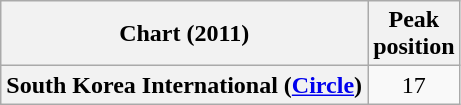<table class="wikitable sortable plainrowheaders" style="text-align:center">
<tr>
<th scope="col">Chart (2011)</th>
<th scope="col">Peak<br>position</th>
</tr>
<tr>
<th scope="row">South Korea International (<a href='#'>Circle</a>)</th>
<td>17</td>
</tr>
</table>
